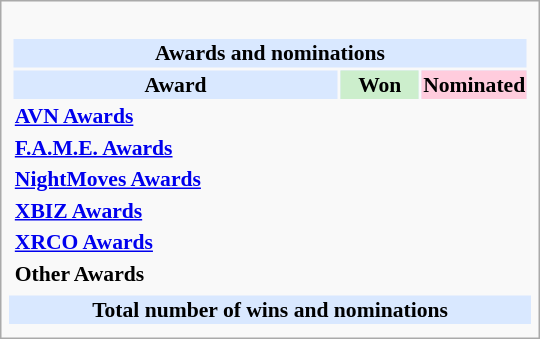<table class="infobox" style="width: 25em; text-align: left; font-size: 90%; vertical-align: middle;">
<tr>
<td colspan=3><br><table class="collapsible collapsed" style="width:100%;">
<tr>
<th colspan="3" style="background:#d9e8ff; text-align:center;">Awards and nominations</th>
</tr>
<tr style="background:#d9e8ff; text-align:center; text-align:center;">
<td><strong>Award</strong></td>
<td style="background:#cec; text-size:0.9em; width:50px;"><strong>Won</strong></td>
<td style="background:#fcd; text-size:0.9em; width:50px;"><strong>Nominated</strong></td>
</tr>
<tr>
<th><a href='#'>AVN Awards</a></th>
<td></td>
<td></td>
</tr>
<tr>
<th><a href='#'>F.A.M.E. Awards</a></th>
<td></td>
<td></td>
</tr>
<tr>
<th><a href='#'>NightMoves Awards</a></th>
<td></td>
<td></td>
</tr>
<tr>
<th><a href='#'>XBIZ Awards</a></th>
<td></td>
<td></td>
</tr>
<tr>
<th><a href='#'>XRCO Awards</a></th>
<td></td>
<td></td>
</tr>
<tr>
<th>Other Awards</th>
<td></td>
<td></td>
</tr>
</table>
</td>
</tr>
<tr style="background:#d9e8ff;">
<td style="text-align:center;" colspan="3"><strong>Total number of wins and nominations</strong></td>
</tr>
<tr>
<td></td>
<td></td>
<td></td>
</tr>
</table>
